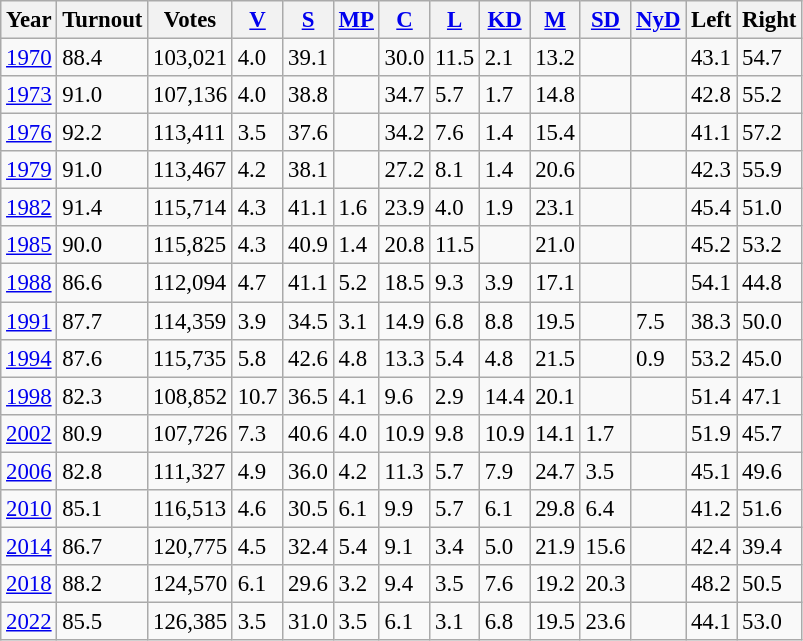<table class="wikitable sortable" style="font-size: 95%;">
<tr>
<th>Year</th>
<th>Turnout</th>
<th>Votes</th>
<th><a href='#'>V</a></th>
<th><a href='#'>S</a></th>
<th><a href='#'>MP</a></th>
<th><a href='#'>C</a></th>
<th><a href='#'>L</a></th>
<th><a href='#'>KD</a></th>
<th><a href='#'>M</a></th>
<th><a href='#'>SD</a></th>
<th><a href='#'>NyD</a></th>
<th>Left</th>
<th>Right</th>
</tr>
<tr>
<td><a href='#'>1970</a></td>
<td>88.4</td>
<td>103,021</td>
<td>4.0</td>
<td>39.1</td>
<td></td>
<td>30.0</td>
<td>11.5</td>
<td>2.1</td>
<td>13.2</td>
<td></td>
<td></td>
<td>43.1</td>
<td>54.7</td>
</tr>
<tr>
<td><a href='#'>1973</a></td>
<td>91.0</td>
<td>107,136</td>
<td>4.0</td>
<td>38.8</td>
<td></td>
<td>34.7</td>
<td>5.7</td>
<td>1.7</td>
<td>14.8</td>
<td></td>
<td></td>
<td>42.8</td>
<td>55.2</td>
</tr>
<tr>
<td><a href='#'>1976</a></td>
<td>92.2</td>
<td>113,411</td>
<td>3.5</td>
<td>37.6</td>
<td></td>
<td>34.2</td>
<td>7.6</td>
<td>1.4</td>
<td>15.4</td>
<td></td>
<td></td>
<td>41.1</td>
<td>57.2</td>
</tr>
<tr>
<td><a href='#'>1979</a></td>
<td>91.0</td>
<td>113,467</td>
<td>4.2</td>
<td>38.1</td>
<td></td>
<td>27.2</td>
<td>8.1</td>
<td>1.4</td>
<td>20.6</td>
<td></td>
<td></td>
<td>42.3</td>
<td>55.9</td>
</tr>
<tr>
<td><a href='#'>1982</a></td>
<td>91.4</td>
<td>115,714</td>
<td>4.3</td>
<td>41.1</td>
<td>1.6</td>
<td>23.9</td>
<td>4.0</td>
<td>1.9</td>
<td>23.1</td>
<td></td>
<td></td>
<td>45.4</td>
<td>51.0</td>
</tr>
<tr>
<td><a href='#'>1985</a></td>
<td>90.0</td>
<td>115,825</td>
<td>4.3</td>
<td>40.9</td>
<td>1.4</td>
<td>20.8</td>
<td>11.5</td>
<td></td>
<td>21.0</td>
<td></td>
<td></td>
<td>45.2</td>
<td>53.2</td>
</tr>
<tr>
<td><a href='#'>1988</a></td>
<td>86.6</td>
<td>112,094</td>
<td>4.7</td>
<td>41.1</td>
<td>5.2</td>
<td>18.5</td>
<td>9.3</td>
<td>3.9</td>
<td>17.1</td>
<td></td>
<td></td>
<td>54.1</td>
<td>44.8</td>
</tr>
<tr>
<td><a href='#'>1991</a></td>
<td>87.7</td>
<td>114,359</td>
<td>3.9</td>
<td>34.5</td>
<td>3.1</td>
<td>14.9</td>
<td>6.8</td>
<td>8.8</td>
<td>19.5</td>
<td></td>
<td>7.5</td>
<td>38.3</td>
<td>50.0</td>
</tr>
<tr>
<td><a href='#'>1994</a></td>
<td>87.6</td>
<td>115,735</td>
<td>5.8</td>
<td>42.6</td>
<td>4.8</td>
<td>13.3</td>
<td>5.4</td>
<td>4.8</td>
<td>21.5</td>
<td></td>
<td>0.9</td>
<td>53.2</td>
<td>45.0</td>
</tr>
<tr>
<td><a href='#'>1998</a></td>
<td>82.3</td>
<td>108,852</td>
<td>10.7</td>
<td>36.5</td>
<td>4.1</td>
<td>9.6</td>
<td>2.9</td>
<td>14.4</td>
<td>20.1</td>
<td></td>
<td></td>
<td>51.4</td>
<td>47.1</td>
</tr>
<tr>
<td><a href='#'>2002</a></td>
<td>80.9</td>
<td>107,726</td>
<td>7.3</td>
<td>40.6</td>
<td>4.0</td>
<td>10.9</td>
<td>9.8</td>
<td>10.9</td>
<td>14.1</td>
<td>1.7</td>
<td></td>
<td>51.9</td>
<td>45.7</td>
</tr>
<tr>
<td><a href='#'>2006</a></td>
<td>82.8</td>
<td>111,327</td>
<td>4.9</td>
<td>36.0</td>
<td>4.2</td>
<td>11.3</td>
<td>5.7</td>
<td>7.9</td>
<td>24.7</td>
<td>3.5</td>
<td></td>
<td>45.1</td>
<td>49.6</td>
</tr>
<tr>
<td><a href='#'>2010</a></td>
<td>85.1</td>
<td>116,513</td>
<td>4.6</td>
<td>30.5</td>
<td>6.1</td>
<td>9.9</td>
<td>5.7</td>
<td>6.1</td>
<td>29.8</td>
<td>6.4</td>
<td></td>
<td>41.2</td>
<td>51.6</td>
</tr>
<tr>
<td><a href='#'>2014</a></td>
<td>86.7</td>
<td>120,775</td>
<td>4.5</td>
<td>32.4</td>
<td>5.4</td>
<td>9.1</td>
<td>3.4</td>
<td>5.0</td>
<td>21.9</td>
<td>15.6</td>
<td></td>
<td>42.4</td>
<td>39.4</td>
</tr>
<tr>
<td><a href='#'>2018</a></td>
<td>88.2</td>
<td>124,570</td>
<td>6.1</td>
<td>29.6</td>
<td>3.2</td>
<td>9.4</td>
<td>3.5</td>
<td>7.6</td>
<td>19.2</td>
<td>20.3</td>
<td></td>
<td>48.2</td>
<td>50.5</td>
</tr>
<tr>
<td><a href='#'>2022</a></td>
<td>85.5</td>
<td>126,385</td>
<td>3.5</td>
<td>31.0</td>
<td>3.5</td>
<td>6.1</td>
<td>3.1</td>
<td>6.8</td>
<td>19.5</td>
<td>23.6</td>
<td></td>
<td>44.1</td>
<td>53.0</td>
</tr>
</table>
